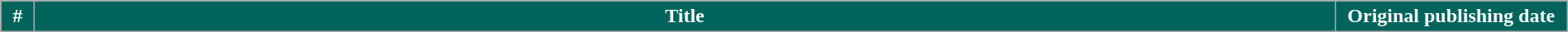<table class="wikitable plainrowheaders" style="width:100%;">
<tr>
<th ! style="background:#01645C; color:#fff; width:20px;">#</th>
<th ! style="background:#01645C; color:#fff;">Title</th>
<th ! style="background:#01645C; color:#fff; width:180px;">Original publishing date<br>


</th>
</tr>
</table>
